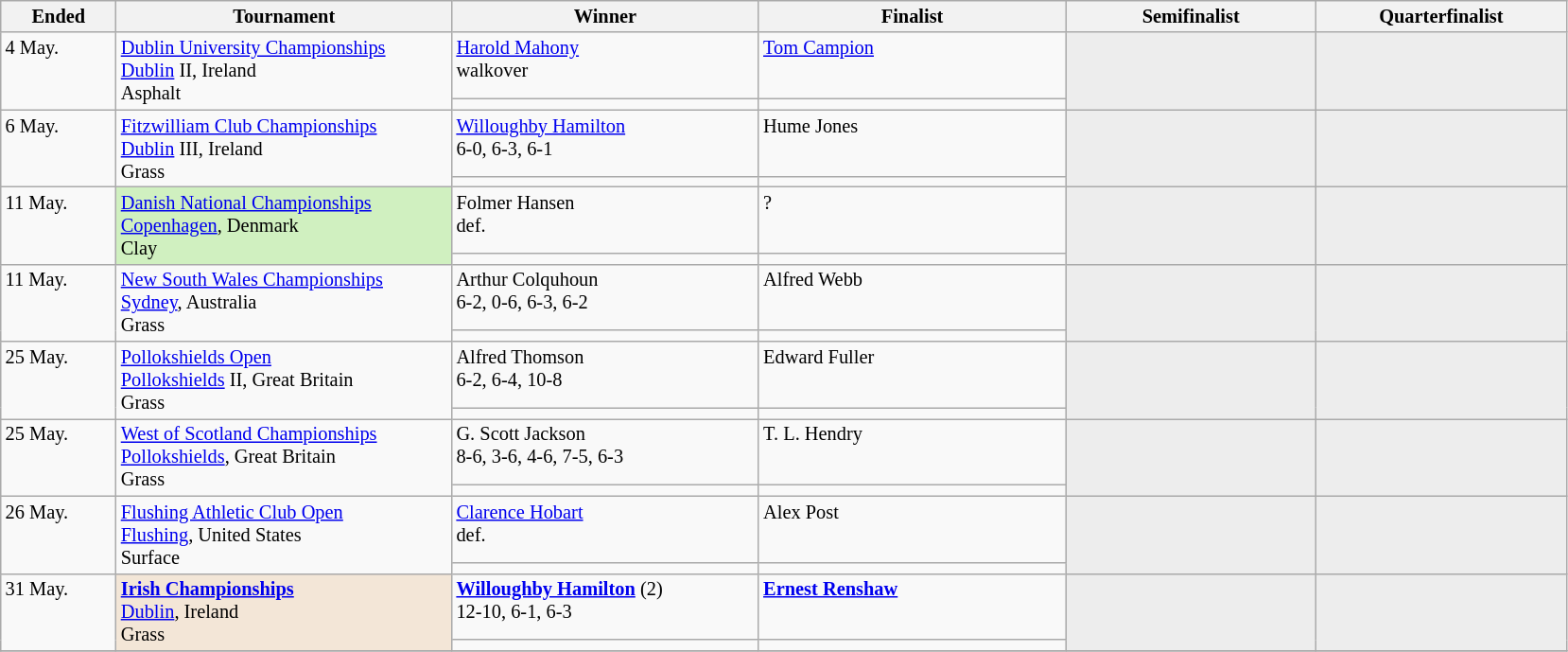<table class="wikitable" style="font-size:85%;">
<tr>
<th width="75">Ended</th>
<th width="230">Tournament</th>
<th width="210">Winner</th>
<th width="210">Finalist</th>
<th width="170">Semifinalist</th>
<th width="170">Quarterfinalist</th>
</tr>
<tr valign=top>
<td rowspan=2>4 May.</td>
<td rowspan="2"><a href='#'>Dublin University Championships</a><br><a href='#'>Dublin</a> II, Ireland<br>Asphalt</td>
<td> <a href='#'>Harold Mahony</a><br>walkover</td>
<td> <a href='#'>Tom Campion</a></td>
<td style="background:#ededed;" rowspan=2></td>
<td style="background:#ededed;" rowspan=2></td>
</tr>
<tr valign=top>
<td></td>
<td></td>
</tr>
<tr valign=top>
<td rowspan=2>6 May.</td>
<td rowspan="2"><a href='#'>Fitzwilliam Club Championships</a><br><a href='#'>Dublin</a> III, Ireland<br>Grass</td>
<td> <a href='#'>Willoughby Hamilton</a><br>6-0, 6-3, 6-1</td>
<td> Hume Jones</td>
<td style="background:#ededed;" rowspan=2></td>
<td style="background:#ededed;" rowspan=2></td>
</tr>
<tr valign=top>
<td></td>
<td></td>
</tr>
<tr valign=top>
<td rowspan=2>11 May.</td>
<td style="background:#d0f0c0" rowspan=2><a href='#'>Danish National Championships</a><br><a href='#'>Copenhagen</a>, Denmark<br>Clay</td>
<td> Folmer Hansen<br>def.</td>
<td>  ?</td>
<td style="background:#ededed;" rowspan=2></td>
<td style="background:#ededed;" rowspan=2></td>
</tr>
<tr valign=top>
<td></td>
<td></td>
</tr>
<tr valign=top>
<td rowspan=2>11 May.</td>
<td rowspan="2"><a href='#'>New South Wales Championships</a> <br><a href='#'>Sydney</a>, Australia<br>Grass</td>
<td> Arthur Colquhoun<br>6-2, 0-6, 6-3, 6-2</td>
<td> Alfred Webb</td>
<td style="background:#ededed;" rowspan=2></td>
<td style="background:#ededed;" rowspan=2></td>
</tr>
<tr valign=top>
<td></td>
<td></td>
</tr>
<tr valign=top>
<td rowspan=2>25 May.</td>
<td rowspan=2><a href='#'>Pollokshields Open</a><br><a href='#'>Pollokshields</a> II, Great Britain<br>Grass</td>
<td> Alfred Thomson<br>6-2, 6-4, 10-8</td>
<td> Edward Fuller</td>
<td style="background:#ededed;" rowspan=2></td>
<td style="background:#ededed;" rowspan=2></td>
</tr>
<tr valign=top>
<td></td>
<td></td>
</tr>
<tr valign=top>
<td rowspan=2>25 May.</td>
<td rowspan=2><a href='#'>West of Scotland Championships</a><br><a href='#'>Pollokshields</a>, Great Britain<br>Grass</td>
<td> G. Scott Jackson<br>8-6, 3-6, 4-6, 7-5, 6-3</td>
<td> T. L. Hendry</td>
<td style="background:#ededed;" rowspan=2></td>
<td style="background:#ededed;" rowspan=2></td>
</tr>
<tr valign=top>
<td></td>
<td></td>
</tr>
<tr valign=top>
<td rowspan=2>26 May.</td>
<td rowspan=2><a href='#'>Flushing Athletic Club Open</a><br><a href='#'>Flushing</a>, United States<br>Surface</td>
<td> <a href='#'>Clarence Hobart</a><br>def.</td>
<td> Alex Post</td>
<td style="background:#ededed;" rowspan=2></td>
<td style="background:#ededed;" rowspan=2></td>
</tr>
<tr valign=top>
<td></td>
<td></td>
</tr>
<tr valign=top>
<td rowspan=2>31 May.</td>
<td rowspan="2" style="background:#f3e6d7;"><strong><a href='#'>Irish Championships</a></strong><br><a href='#'>Dublin</a>, Ireland<br>Grass</td>
<td> <strong><a href='#'>Willoughby Hamilton</a></strong> (2)<br>12-10, 6-1, 6-3</td>
<td>   <strong><a href='#'>Ernest Renshaw</a></strong></td>
<td style="background:#ededed;" rowspan=2></td>
<td style="background:#ededed;" rowspan=2></td>
</tr>
<tr valign=top>
<td></td>
<td></td>
</tr>
<tr valign=top>
</tr>
</table>
